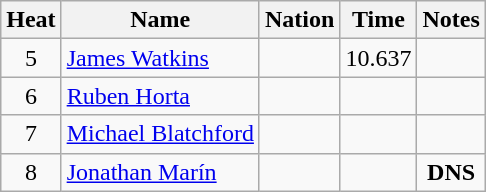<table class="wikitable sortable" style="text-align:center">
<tr>
<th>Heat</th>
<th>Name</th>
<th>Nation</th>
<th>Time</th>
<th>Notes</th>
</tr>
<tr>
<td>5</td>
<td align=left><a href='#'>James Watkins</a></td>
<td align=left></td>
<td>10.637</td>
<td></td>
</tr>
<tr>
<td>6</td>
<td align=left><a href='#'>Ruben Horta</a></td>
<td align=left></td>
<td></td>
<td></td>
</tr>
<tr>
<td>7</td>
<td align=left><a href='#'>Michael Blatchford</a></td>
<td align=left></td>
<td></td>
<td></td>
</tr>
<tr>
<td>8</td>
<td align=left><a href='#'>Jonathan Marín</a></td>
<td align=left></td>
<td></td>
<td><strong>DNS</strong></td>
</tr>
</table>
